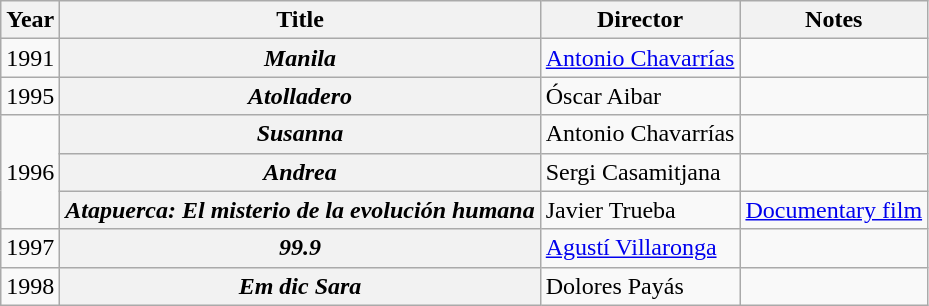<table class="wikitable sortable plainrowheaders">
<tr>
<th>Year</th>
<th>Title</th>
<th>Director</th>
<th>Notes</th>
</tr>
<tr>
<td>1991</td>
<th scope="row" style="text-align:center;"><em>Manila</em></th>
<td><a href='#'>Antonio Chavarrías</a></td>
<td></td>
</tr>
<tr>
<td>1995</td>
<th scope="row" style="text-align:center;"><em>Atolladero</em></th>
<td>Óscar Aibar</td>
<td></td>
</tr>
<tr>
<td rowspan=3>1996</td>
<th scope="row" style="text-align:center;"><em>Susanna</em></th>
<td>Antonio Chavarrías</td>
<td></td>
</tr>
<tr>
<th scope="row" style="text-align:center;"><em>Andrea</em></th>
<td>Sergi Casamitjana</td>
<td></td>
</tr>
<tr>
<th scope="row" style="text-align:center;"><em>Atapuerca: El misterio de la evolución humana</em></th>
<td>Javier Trueba</td>
<td><a href='#'>Documentary film</a></td>
</tr>
<tr>
<td>1997</td>
<th scope="row" style="text-align:center;"><em>99.9</em></th>
<td><a href='#'>Agustí Villaronga</a></td>
<td></td>
</tr>
<tr>
<td>1998</td>
<th scope="row" style="text-align:center;"><em>Em dic Sara</em></th>
<td>Dolores Payás</td>
<td></td>
</tr>
</table>
